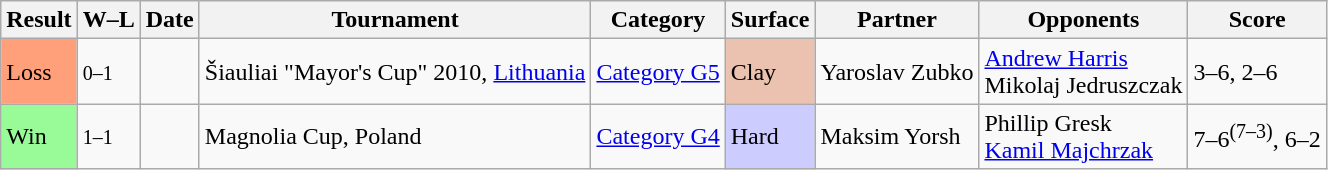<table class="sortable wikitable">
<tr>
<th>Result</th>
<th class="unsortable">W–L</th>
<th>Date</th>
<th>Tournament</th>
<th>Category</th>
<th>Surface</th>
<th>Partner</th>
<th>Opponents</th>
<th class="unsortable">Score</th>
</tr>
<tr>
<td bgcolor="FFA07A">Loss</td>
<td><small>0–1</small></td>
<td></td>
<td>Šiauliai "Mayor's Cup" 2010, <a href='#'>Lithuania</a></td>
<td><a href='#'>Category G5</a></td>
<td bgcolor="EBC2AF">Clay</td>
<td> Yaroslav Zubko</td>
<td> <a href='#'>Andrew Harris</a><br> Mikolaj Jedruszczak</td>
<td>3–6, 2–6</td>
</tr>
<tr>
<td bgcolor="98fb98">Win</td>
<td><small>1–1</small></td>
<td></td>
<td>Magnolia Cup, Poland</td>
<td><a href='#'>Category G4</a></td>
<td bgcolor="CCCCFF">Hard</td>
<td> Maksim Yorsh</td>
<td> Phillip Gresk<br> <a href='#'>Kamil Majchrzak</a></td>
<td>7–6<sup>(7–3)</sup>, 6–2</td>
</tr>
</table>
